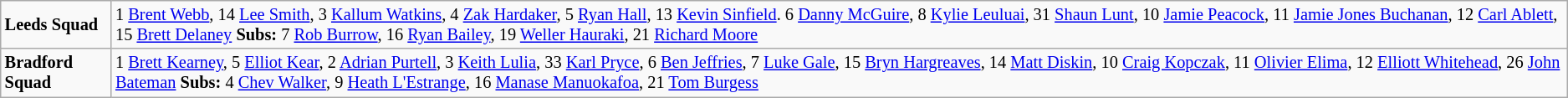<table class="wikitable" style="font-size:85%;">
<tr>
<td><strong>Leeds Squad</strong></td>
<td>1 <a href='#'>Brent Webb</a>, 14 <a href='#'>Lee Smith</a>, 3 <a href='#'>Kallum Watkins</a>, 4 <a href='#'>Zak Hardaker</a>, 5 <a href='#'>Ryan Hall</a>, 13 <a href='#'>Kevin Sinfield</a>. 6 <a href='#'>Danny McGuire</a>, 8 <a href='#'>Kylie Leuluai</a>, 31 <a href='#'>Shaun Lunt</a>, 10 <a href='#'>Jamie Peacock</a>, 11 <a href='#'>Jamie Jones Buchanan</a>, 12 <a href='#'>Carl Ablett</a>, 15 <a href='#'>Brett Delaney</a> <strong>Subs:</strong> 7 <a href='#'>Rob Burrow</a>, 16 <a href='#'>Ryan Bailey</a>, 19 <a href='#'>Weller Hauraki</a>, 21 <a href='#'>Richard Moore</a></td>
</tr>
<tr>
<td><strong>Bradford Squad</strong></td>
<td>1 <a href='#'>Brett Kearney</a>, 5 <a href='#'>Elliot Kear</a>, 2 <a href='#'>Adrian Purtell</a>, 3 <a href='#'>Keith Lulia</a>, 33 <a href='#'>Karl Pryce</a>, 6 <a href='#'>Ben Jeffries</a>, 7 <a href='#'>Luke Gale</a>, 15 <a href='#'>Bryn Hargreaves</a>, 14 <a href='#'>Matt Diskin</a>, 10 <a href='#'>Craig Kopczak</a>, 11 <a href='#'>Olivier Elima</a>, 12 <a href='#'>Elliott Whitehead</a>, 26 <a href='#'>John Bateman</a> <strong>Subs:</strong> 4 <a href='#'>Chev Walker</a>, 9 <a href='#'>Heath L'Estrange</a>, 16 <a href='#'>Manase Manuokafoa</a>, 21 <a href='#'>Tom Burgess</a></td>
</tr>
</table>
